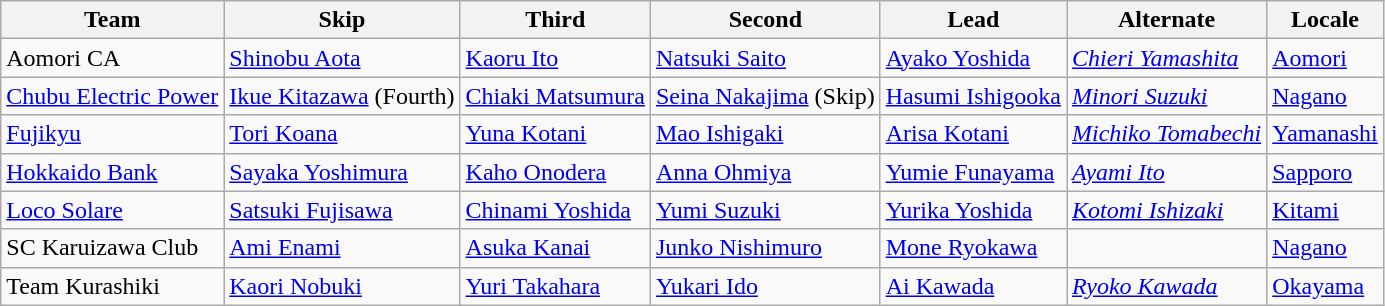<table class="wikitable">
<tr>
<th scope="col">Team</th>
<th scope="col">Skip</th>
<th scope="col">Third</th>
<th scope="col">Second</th>
<th scope="col">Lead</th>
<th scope="col">Alternate</th>
<th scope="col">Locale</th>
</tr>
<tr>
<td>Aomori CA</td>
<td><a href='#'>Shinobu Aota</a></td>
<td><a href='#'>Kaoru Ito</a></td>
<td><a href='#'>Natsuki Saito</a></td>
<td><a href='#'>Ayako Yoshida</a></td>
<td><em><a href='#'>Chieri Yamashita</a></em></td>
<td> <a href='#'>Aomori</a></td>
</tr>
<tr>
<td><a href='#'>Chubu Electric Power</a></td>
<td><a href='#'>Ikue Kitazawa</a> (Fourth)</td>
<td><a href='#'>Chiaki Matsumura</a></td>
<td><a href='#'>Seina Nakajima</a> (Skip)</td>
<td><a href='#'>Hasumi Ishigooka</a></td>
<td><em><a href='#'>Minori Suzuki</a></em></td>
<td> <a href='#'>Nagano</a></td>
</tr>
<tr>
<td><a href='#'>Fujikyu</a></td>
<td><a href='#'>Tori Koana</a></td>
<td><a href='#'>Yuna Kotani</a></td>
<td><a href='#'>Mao Ishigaki</a></td>
<td><a href='#'>Arisa Kotani</a></td>
<td><em><a href='#'>Michiko Tomabechi</a></em></td>
<td> <a href='#'>Yamanashi</a></td>
</tr>
<tr>
<td><a href='#'>Hokkaido Bank</a></td>
<td><a href='#'>Sayaka Yoshimura</a></td>
<td><a href='#'>Kaho Onodera</a></td>
<td><a href='#'>Anna Ohmiya</a></td>
<td><a href='#'>Yumie Funayama</a></td>
<td><em><a href='#'>Ayami Ito</a></em></td>
<td> <a href='#'>Sapporo</a></td>
</tr>
<tr>
<td><a href='#'>Loco Solare</a></td>
<td><a href='#'>Satsuki Fujisawa</a></td>
<td><a href='#'>Chinami Yoshida</a></td>
<td><a href='#'>Yumi Suzuki</a></td>
<td><a href='#'>Yurika Yoshida</a></td>
<td><em><a href='#'>Kotomi Ishizaki</a></em></td>
<td> <a href='#'>Kitami</a></td>
</tr>
<tr>
<td>SC Karuizawa Club</td>
<td><a href='#'>Ami Enami</a></td>
<td><a href='#'>Asuka Kanai</a></td>
<td><a href='#'>Junko Nishimuro</a></td>
<td><a href='#'>Mone Ryokawa</a></td>
<td></td>
<td> <a href='#'>Nagano</a></td>
</tr>
<tr>
<td>Team Kurashiki</td>
<td><a href='#'>Kaori Nobuki</a></td>
<td><a href='#'>Yuri Takahara</a></td>
<td><a href='#'>Yukari Ido</a></td>
<td><a href='#'>Ai Kawada</a></td>
<td><em><a href='#'>Ryoko Kawada</a></em></td>
<td> <a href='#'>Okayama</a></td>
</tr>
</table>
